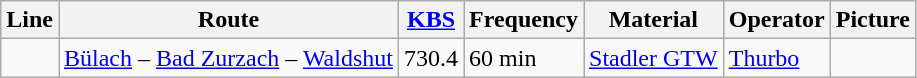<table class="wikitable sortable" style="">
<tr>
<th>Line</th>
<th>Route</th>
<th><a href='#'>KBS</a></th>
<th>Frequency</th>
<th>Material</th>
<th>Operator</th>
<th>Picture</th>
</tr>
<tr>
<td></td>
<td><a href='#'>Bülach</a> – <a href='#'>Bad Zurzach</a> – <a href='#'>Waldshut</a></td>
<td>730.4</td>
<td>60 min</td>
<td><a href='#'>Stadler GTW</a></td>
<td><a href='#'>Thurbo</a></td>
<td></td>
</tr>
</table>
